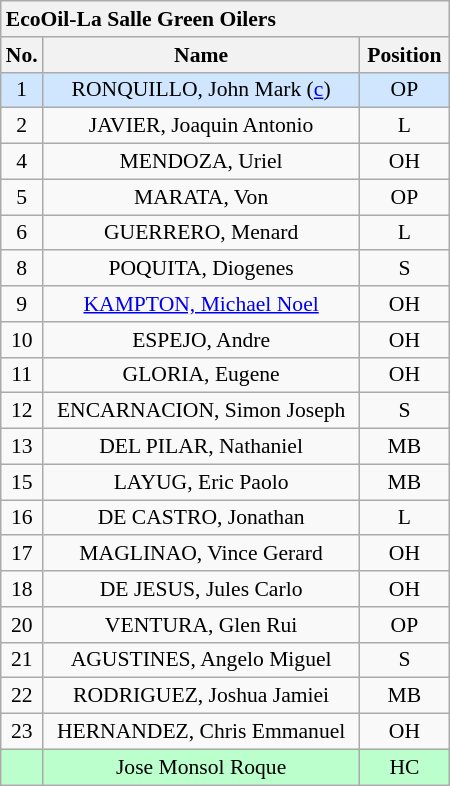<table class='wikitable mw-collapsible mw-collapsed' style='text-align: center; font-size: 90%; width: 300px; border: none;'>
<tr>
<th style='text-align: left;' colspan=3>EcoOil-La Salle Green Oilers</th>
</tr>
<tr>
<th style="width:7%">No.</th>
<th>Name</th>
<th style="width:20%">Position</th>
</tr>
<tr bgcolor=#DOE6FF>
<td>1</td>
<td>RONQUILLO, John Mark (<a href='#'>c</a>)</td>
<td>OP</td>
</tr>
<tr>
<td>2</td>
<td>JAVIER, Joaquin Antonio</td>
<td>L</td>
</tr>
<tr>
<td>4</td>
<td>MENDOZA, Uriel</td>
<td>OH</td>
</tr>
<tr>
<td>5</td>
<td>MARATA, Von</td>
<td>OP</td>
</tr>
<tr>
<td>6</td>
<td>GUERRERO, Menard</td>
<td>L</td>
</tr>
<tr>
<td>8</td>
<td>POQUITA, Diogenes</td>
<td>S</td>
</tr>
<tr>
<td>9</td>
<td><a href='#'>KAMPTON, Michael Noel</a></td>
<td>OH</td>
</tr>
<tr>
<td>10</td>
<td>ESPEJO, Andre</td>
<td>OH</td>
</tr>
<tr>
<td>11</td>
<td>GLORIA, Eugene</td>
<td>OH</td>
</tr>
<tr>
<td>12</td>
<td>ENCARNACION, Simon Joseph</td>
<td>S</td>
</tr>
<tr>
<td>13</td>
<td>DEL PILAR, Nathaniel</td>
<td>MB</td>
</tr>
<tr>
<td>15</td>
<td>LAYUG, Eric Paolo</td>
<td>MB</td>
</tr>
<tr>
<td>16</td>
<td>DE CASTRO, Jonathan</td>
<td>L</td>
</tr>
<tr>
<td>17</td>
<td>MAGLINAO, Vince Gerard</td>
<td>OH</td>
</tr>
<tr>
<td>18</td>
<td>DE JESUS, Jules Carlo</td>
<td>OH</td>
</tr>
<tr>
<td>20</td>
<td>VENTURA, Glen Rui</td>
<td>OP</td>
</tr>
<tr>
<td>21</td>
<td>AGUSTINES, Angelo Miguel</td>
<td>S</td>
</tr>
<tr>
<td>22</td>
<td>RODRIGUEZ, Joshua Jamiei</td>
<td>MB</td>
</tr>
<tr>
<td>23</td>
<td>HERNANDEZ, Chris Emmanuel</td>
<td>OH</td>
</tr>
<tr bgcolor=#BBFFCC>
<td></td>
<td>Jose Monsol Roque</td>
<td>HC</td>
</tr>
</table>
